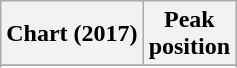<table class="wikitable sortable plainrowheaders" style="text-align:center">
<tr>
<th scope="col">Chart (2017)</th>
<th scope="col">Peak<br> position</th>
</tr>
<tr>
</tr>
<tr>
</tr>
<tr>
</tr>
<tr>
</tr>
<tr>
</tr>
<tr>
</tr>
</table>
